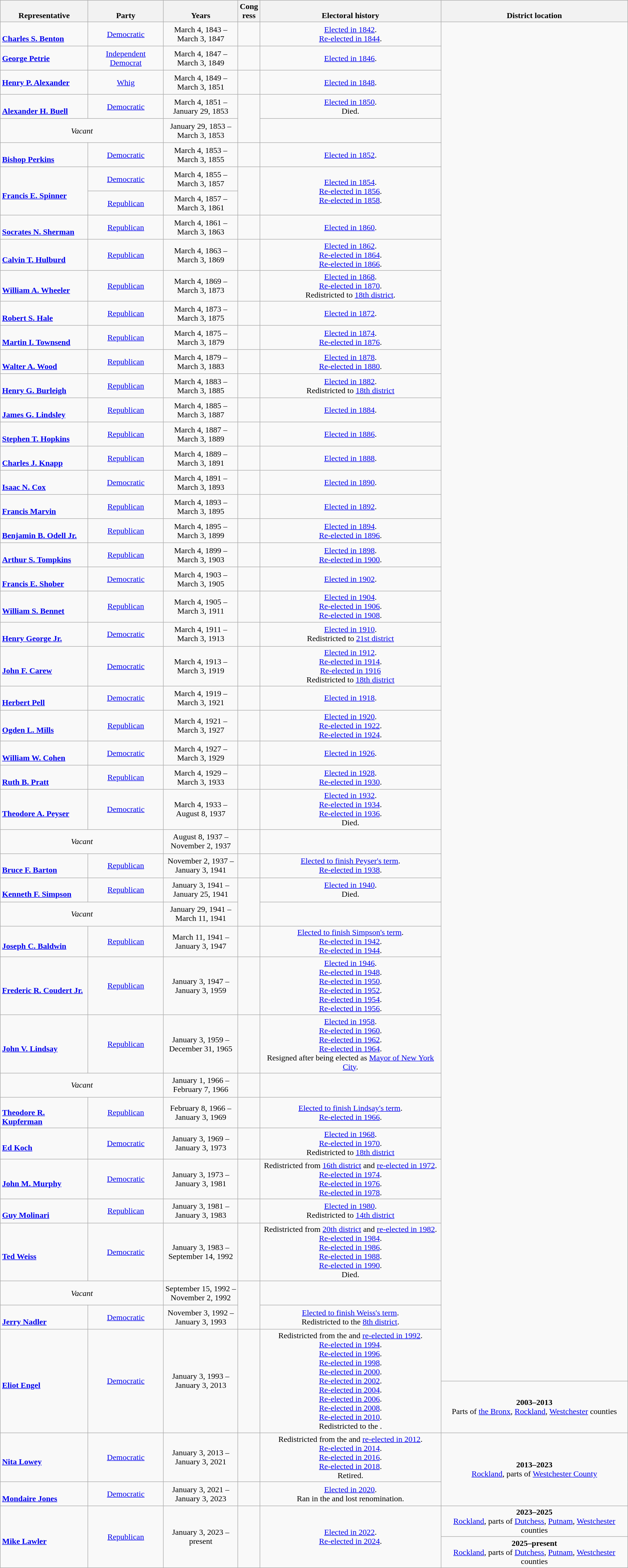<table class=wikitable style="text-align:center">
<tr valign=bottom>
<th>Representative</th>
<th>Party</th>
<th>Years</th>
<th>Cong<br>ress</th>
<th>Electoral history</th>
<th>District location</th>
</tr>
<tr style="height:3em">
<td align=left><br><strong><a href='#'>Charles S. Benton</a></strong><br></td>
<td><a href='#'>Democratic</a></td>
<td nowrap>March 4, 1843 –<br>March 3, 1847</td>
<td></td>
<td><a href='#'>Elected in 1842</a>.<br><a href='#'>Re-elected in 1844</a>.<br></td>
</tr>
<tr style="height:3em">
<td align=left><strong><a href='#'>George Petrie</a></strong><br></td>
<td><a href='#'>Independent Democrat</a></td>
<td nowrap>March 4, 1847 –<br>March 3, 1849</td>
<td></td>
<td><a href='#'>Elected in 1846</a>.<br></td>
</tr>
<tr style="height:3em">
<td align=left><strong><a href='#'>Henry P. Alexander</a></strong><br></td>
<td><a href='#'>Whig</a></td>
<td nowrap>March 4, 1849 –<br>March 3, 1851</td>
<td></td>
<td><a href='#'>Elected in 1848</a>.<br></td>
</tr>
<tr style="height:3em">
<td align=left><br><strong><a href='#'>Alexander H. Buell</a></strong><br></td>
<td><a href='#'>Democratic</a></td>
<td nowrap>March 4, 1851 –<br>January 29, 1853</td>
<td rowspan=2></td>
<td><a href='#'>Elected in 1850</a>.<br>Died.</td>
</tr>
<tr style="height:3em">
<td colspan=2><em>Vacant</em></td>
<td nowrap>January 29, 1853 –<br>March 3, 1853</td>
<td></td>
</tr>
<tr style="height:3em">
<td align=left><br><strong><a href='#'>Bishop Perkins</a></strong><br></td>
<td><a href='#'>Democratic</a></td>
<td nowrap>March 4, 1853 –<br>March 3, 1855</td>
<td></td>
<td><a href='#'>Elected in 1852</a>.<br></td>
</tr>
<tr style="height:3em">
<td align=left rowspan=2 nowrap><br><strong><a href='#'>Francis E. Spinner</a></strong><br></td>
<td><a href='#'>Democratic</a></td>
<td nowrap>March 4, 1855 –<br>March 3, 1857</td>
<td rowspan=2></td>
<td rowspan=2><a href='#'>Elected in 1854</a>.<br><a href='#'>Re-elected in 1856</a>.<br><a href='#'>Re-elected in 1858</a>.<br></td>
</tr>
<tr style="height:3em">
<td><a href='#'>Republican</a></td>
<td nowrap>March 4, 1857 –<br>March 3, 1861</td>
</tr>
<tr style="height:3em">
<td align=left><br><strong><a href='#'>Socrates N. Sherman</a></strong><br></td>
<td><a href='#'>Republican</a></td>
<td nowrap>March 4, 1861 –<br>March 3, 1863</td>
<td></td>
<td><a href='#'>Elected in 1860</a>.<br></td>
</tr>
<tr style="height:3em">
<td align=left><br><strong><a href='#'>Calvin T. Hulburd</a></strong><br></td>
<td><a href='#'>Republican</a></td>
<td nowrap>March 4, 1863 –<br>March 3, 1869</td>
<td></td>
<td><a href='#'>Elected in 1862</a>.<br><a href='#'>Re-elected in 1864</a>.<br><a href='#'>Re-elected in 1866</a>.<br></td>
</tr>
<tr style="height:3em">
<td align=left><br><strong><a href='#'>William A. Wheeler</a></strong><br></td>
<td><a href='#'>Republican</a></td>
<td nowrap>March 4, 1869 –<br>March 3, 1873</td>
<td></td>
<td><a href='#'>Elected in 1868</a>.<br><a href='#'>Re-elected in 1870</a>.<br>Redistricted to <a href='#'>18th district</a>.</td>
</tr>
<tr style="height:3em">
<td align=left><br><strong><a href='#'>Robert S. Hale</a></strong><br></td>
<td><a href='#'>Republican</a></td>
<td nowrap>March 4, 1873 –<br>March 3, 1875</td>
<td></td>
<td><a href='#'>Elected in 1872</a>.<br></td>
</tr>
<tr style="height:3em">
<td align=left><br><strong><a href='#'>Martin I. Townsend</a></strong><br></td>
<td><a href='#'>Republican</a></td>
<td nowrap>March 4, 1875 –<br>March 3, 1879</td>
<td></td>
<td><a href='#'>Elected in 1874</a>.<br><a href='#'>Re-elected in 1876</a>.<br></td>
</tr>
<tr style="height:3em">
<td align=left><br><strong><a href='#'>Walter A. Wood</a></strong><br></td>
<td><a href='#'>Republican</a></td>
<td nowrap>March 4, 1879 –<br>March 3, 1883</td>
<td></td>
<td><a href='#'>Elected in 1878</a>.<br><a href='#'>Re-elected in 1880</a>.<br></td>
</tr>
<tr style="height:3em">
<td align=left><br><strong><a href='#'>Henry G. Burleigh</a></strong><br></td>
<td><a href='#'>Republican</a></td>
<td nowrap>March 4, 1883 –<br>March 3, 1885</td>
<td></td>
<td><a href='#'>Elected in 1882</a>.<br>Redistricted to <a href='#'>18th district</a></td>
</tr>
<tr style="height:3em">
<td align=left><br><strong><a href='#'>James G. Lindsley</a></strong><br></td>
<td><a href='#'>Republican</a></td>
<td nowrap>March 4, 1885 –<br>March 3, 1887</td>
<td></td>
<td><a href='#'>Elected in 1884</a>.<br></td>
</tr>
<tr style="height:3em">
<td align=left><br><strong><a href='#'>Stephen T. Hopkins</a></strong><br></td>
<td><a href='#'>Republican</a></td>
<td nowrap>March 4, 1887 –<br>March 3, 1889</td>
<td></td>
<td><a href='#'>Elected in 1886</a>.<br></td>
</tr>
<tr style="height:3em">
<td align=left><br><strong><a href='#'>Charles J. Knapp</a></strong><br></td>
<td><a href='#'>Republican</a></td>
<td nowrap>March 4, 1889 –<br>March 3, 1891</td>
<td></td>
<td><a href='#'>Elected in 1888</a>.<br></td>
</tr>
<tr style="height:3em">
<td align=left><br><strong><a href='#'>Isaac N. Cox</a></strong><br></td>
<td><a href='#'>Democratic</a></td>
<td nowrap>March 4, 1891 –<br>March 3, 1893</td>
<td></td>
<td><a href='#'>Elected in 1890</a>.<br></td>
</tr>
<tr style="height:3em">
<td align=left><br><strong><a href='#'>Francis Marvin</a></strong><br></td>
<td><a href='#'>Republican</a></td>
<td nowrap>March 4, 1893 –<br>March 3, 1895</td>
<td></td>
<td><a href='#'>Elected in 1892</a>.<br></td>
</tr>
<tr style="height:3em">
<td align=left><br><strong><a href='#'>Benjamin B. Odell Jr.</a></strong><br></td>
<td><a href='#'>Republican</a></td>
<td nowrap>March 4, 1895 –<br>March 3, 1899</td>
<td></td>
<td><a href='#'>Elected in 1894</a>.<br><a href='#'>Re-elected in 1896</a>.<br></td>
</tr>
<tr style="height:3em">
<td align=left><br><strong><a href='#'>Arthur S. Tompkins</a></strong><br></td>
<td><a href='#'>Republican</a></td>
<td nowrap>March 4, 1899 –<br>March 3, 1903</td>
<td></td>
<td><a href='#'>Elected in 1898</a>.<br><a href='#'>Re-elected in 1900</a>.<br></td>
</tr>
<tr style="height:3em">
<td align=left><br><strong><a href='#'>Francis E. Shober</a></strong><br></td>
<td><a href='#'>Democratic</a></td>
<td nowrap>March 4, 1903 –<br>March 3, 1905</td>
<td></td>
<td><a href='#'>Elected in 1902</a>.<br></td>
</tr>
<tr style="height:3em">
<td align=left><br><strong><a href='#'>William S. Bennet</a></strong><br></td>
<td><a href='#'>Republican</a></td>
<td nowrap>March 4, 1905 –<br>March 3, 1911</td>
<td></td>
<td><a href='#'>Elected in 1904</a>.<br><a href='#'>Re-elected in 1906</a>.<br><a href='#'>Re-elected in 1908</a>.<br></td>
</tr>
<tr style="height:3em">
<td align=left><br><strong><a href='#'>Henry George Jr.</a></strong><br></td>
<td><a href='#'>Democratic</a></td>
<td nowrap>March 4, 1911 –<br>March 3, 1913</td>
<td></td>
<td><a href='#'>Elected in 1910</a>.<br>Redistricted to <a href='#'>21st district</a></td>
</tr>
<tr style="height:3em">
<td align=left><br><strong><a href='#'>John F. Carew</a></strong><br></td>
<td><a href='#'>Democratic</a></td>
<td nowrap>March 4, 1913 –<br>March 3, 1919</td>
<td></td>
<td><a href='#'>Elected in 1912</a>.<br><a href='#'>Re-elected in 1914</a>.<br><a href='#'>Re-elected in 1916</a><br>Redistricted to <a href='#'>18th district</a></td>
</tr>
<tr style="height:3em">
<td align=left><br><strong><a href='#'>Herbert Pell</a></strong><br></td>
<td><a href='#'>Democratic</a></td>
<td nowrap>March 4, 1919 –<br>March 3, 1921</td>
<td></td>
<td><a href='#'>Elected in 1918</a>.<br></td>
</tr>
<tr style="height:3em">
<td align=left><br><strong><a href='#'>Ogden L. Mills</a></strong><br></td>
<td><a href='#'>Republican</a></td>
<td nowrap>March 4, 1921 –<br>March 3, 1927</td>
<td></td>
<td><a href='#'>Elected in 1920</a>.<br><a href='#'>Re-elected in 1922</a>.<br><a href='#'>Re-elected in 1924</a>.<br></td>
</tr>
<tr style="height:3em">
<td align=left><br><strong><a href='#'>William W. Cohen</a></strong><br></td>
<td><a href='#'>Democratic</a></td>
<td nowrap>March 4, 1927 –<br>March 3, 1929</td>
<td></td>
<td><a href='#'>Elected in 1926</a>.<br></td>
</tr>
<tr style="height:3em">
<td align=left><br><strong><a href='#'>Ruth B. Pratt</a></strong><br></td>
<td><a href='#'>Republican</a></td>
<td nowrap>March 4, 1929 –<br>March 3, 1933</td>
<td></td>
<td><a href='#'>Elected in 1928</a>.<br><a href='#'>Re-elected in 1930</a>.<br></td>
</tr>
<tr style="height:3em">
<td align=left><br><strong><a href='#'>Theodore A. Peyser</a></strong><br></td>
<td><a href='#'>Democratic</a></td>
<td nowrap>March 4, 1933 –<br>August 8, 1937</td>
<td></td>
<td><a href='#'>Elected in 1932</a>.<br><a href='#'>Re-elected in 1934</a>.<br><a href='#'>Re-elected in 1936</a>.<br>Died.</td>
</tr>
<tr style="height:3em">
<td colspan=2><em>Vacant</em></td>
<td nowrap>August 8, 1937 –<br>November 2, 1937</td>
<td></td>
<td></td>
</tr>
<tr style="height:3em">
<td align=left><br><strong><a href='#'>Bruce F. Barton</a></strong><br></td>
<td><a href='#'>Republican</a></td>
<td nowrap>November 2, 1937 –<br>January 3, 1941</td>
<td></td>
<td><a href='#'>Elected to finish Peyser's term</a>.<br><a href='#'>Re-elected in 1938</a>.<br></td>
</tr>
<tr style="height:3em">
<td align=left><br><strong><a href='#'>Kenneth F. Simpson</a></strong><br></td>
<td><a href='#'>Republican</a></td>
<td nowrap>January 3, 1941 –<br>January 25, 1941</td>
<td rowspan=2></td>
<td><a href='#'>Elected in 1940</a>.<br>Died.</td>
</tr>
<tr style="height:3em">
<td colspan=2><em>Vacant</em></td>
<td nowrap>January 29, 1941 –<br>March 11, 1941</td>
<td></td>
</tr>
<tr style="height:3em">
<td align=left><br><strong><a href='#'>Joseph C. Baldwin</a></strong><br></td>
<td><a href='#'>Republican</a></td>
<td nowrap>March 11, 1941 –<br>January 3, 1947</td>
<td></td>
<td><a href='#'>Elected to finish Simpson's term</a>.<br><a href='#'>Re-elected in 1942</a>.<br><a href='#'>Re-elected in 1944</a>.<br></td>
</tr>
<tr style="height:3em">
<td align=left><br><strong><a href='#'>Frederic R. Coudert Jr.</a></strong><br></td>
<td><a href='#'>Republican</a></td>
<td nowrap>January 3, 1947 –<br>January 3, 1959</td>
<td></td>
<td><a href='#'>Elected in 1946</a>.<br><a href='#'>Re-elected in 1948</a>.<br><a href='#'>Re-elected in 1950</a>.<br><a href='#'>Re-elected in 1952</a>.<br><a href='#'>Re-elected in 1954</a>.<br><a href='#'>Re-elected in 1956</a>.<br></td>
</tr>
<tr style="height:3em">
<td align=left><br><strong><a href='#'>John V. Lindsay</a></strong><br></td>
<td><a href='#'>Republican</a></td>
<td nowrap>January 3, 1959 –<br>December 31, 1965</td>
<td></td>
<td><a href='#'>Elected in 1958</a>.<br><a href='#'>Re-elected in 1960</a>.<br><a href='#'>Re-elected in 1962</a>.<br><a href='#'>Re-elected in 1964</a>.<br>Resigned after being elected as <a href='#'>Mayor of New York City</a>.</td>
</tr>
<tr style="height:3em">
<td colspan=2><em>Vacant</em></td>
<td nowrap>January 1, 1966 –<br>February 7, 1966</td>
<td></td>
<td></td>
</tr>
<tr style="height:3em">
<td align=left><br><strong><a href='#'>Theodore R. Kupferman</a></strong><br></td>
<td><a href='#'>Republican</a></td>
<td nowrap>February 8, 1966 –<br>January 3, 1969</td>
<td></td>
<td><a href='#'>Elected to finish Lindsay's term</a>.<br><a href='#'>Re-elected in 1966</a>.<br></td>
</tr>
<tr style="height:3em">
<td align=left><br><strong><a href='#'>Ed Koch</a></strong><br></td>
<td><a href='#'>Democratic</a></td>
<td nowrap>January 3, 1969 –<br>January 3, 1973</td>
<td></td>
<td><a href='#'>Elected in 1968</a>.<br><a href='#'>Re-elected in 1970</a>.<br>Redistricted to <a href='#'>18th district</a></td>
</tr>
<tr style="height:3em">
<td align=left><br><strong><a href='#'>John M. Murphy</a></strong><br></td>
<td><a href='#'>Democratic</a></td>
<td nowrap>January 3, 1973 –<br>January 3, 1981</td>
<td></td>
<td>Redistricted from <a href='#'>16th district</a> and <a href='#'>re-elected in 1972</a>.<br><a href='#'>Re-elected in 1974</a>.<br><a href='#'>Re-elected in 1976</a>.<br><a href='#'>Re-elected in 1978</a>.<br></td>
</tr>
<tr style="height:3em">
<td align=left><br><strong><a href='#'>Guy Molinari</a></strong><br></td>
<td><a href='#'>Republican</a></td>
<td nowrap>January 3, 1981 –<br>January 3, 1983</td>
<td></td>
<td><a href='#'>Elected in 1980</a>.<br>Redistricted to <a href='#'>14th district</a></td>
</tr>
<tr style="height:3em">
<td align=left><br><strong><a href='#'>Ted Weiss</a></strong><br></td>
<td><a href='#'>Democratic</a></td>
<td nowrap>January 3, 1983 –<br>September 14, 1992</td>
<td></td>
<td>Redistricted from <a href='#'>20th district</a> and <a href='#'>re-elected in 1982</a>.<br><a href='#'>Re-elected in 1984</a>.<br><a href='#'>Re-elected in 1986</a>.<br><a href='#'>Re-elected in 1988</a>.<br><a href='#'>Re-elected in 1990</a>.<br>Died.</td>
</tr>
<tr style="height:3em">
<td colspan=2><em>Vacant</em></td>
<td nowrap>September 15, 1992 –<br>November 2, 1992</td>
<td rowspan=2></td>
<td></td>
</tr>
<tr style="height:3em">
<td align=left><br><strong><a href='#'>Jerry Nadler</a></strong><br></td>
<td><a href='#'>Democratic</a></td>
<td nowrap>November 3, 1992 –<br>January 3, 1993</td>
<td><a href='#'>Elected to finish Weiss's term</a>.<br>Redistricted to the <a href='#'>8th district</a>.</td>
</tr>
<tr style="height:3em">
<td rowspan=2 align=left><br><strong><a href='#'>Eliot Engel</a></strong><br></td>
<td rowspan=2 ><a href='#'>Democratic</a></td>
<td rowspan=2 nowrap>January 3, 1993 –<br>January 3, 2013</td>
<td rowspan=2></td>
<td rowspan=2>Redistricted from the  and <a href='#'>re-elected in 1992</a>.<br><a href='#'>Re-elected in 1994</a>.<br><a href='#'>Re-elected in 1996</a>.<br><a href='#'>Re-elected in 1998</a>.<br><a href='#'>Re-elected in 2000</a>.<br><a href='#'>Re-elected in 2002</a>.<br><a href='#'>Re-elected in 2004</a>.<br><a href='#'>Re-elected in 2006</a>.<br><a href='#'>Re-elected in 2008</a>.<br><a href='#'>Re-elected in 2010</a>.<br>Redistricted to the .</td>
</tr>
<tr style="height:3em">
<td><strong>2003–2013</strong><br>Parts of <a href='#'>the Bronx</a>, <a href='#'>Rockland</a>, <a href='#'>Westchester</a> counties<br></td>
</tr>
<tr style="height:3em">
<td align=left><br><strong><a href='#'>Nita Lowey</a></strong><br></td>
<td><a href='#'>Democratic</a></td>
<td nowrap>January 3, 2013 –<br>January 3, 2021</td>
<td></td>
<td>Redistricted from the  and <a href='#'>re-elected in 2012</a>.<br><a href='#'>Re-elected in 2014</a>.<br><a href='#'>Re-elected in 2016</a>.<br><a href='#'>Re-elected in 2018</a>.<br>Retired.</td>
<td rowspan=2><strong>2013–2023</strong><br><a href='#'>Rockland</a>, parts of <a href='#'>Westchester County</a><br></td>
</tr>
<tr style="height:3em">
<td align=left><br><strong><a href='#'>Mondaire Jones</a></strong><br></td>
<td><a href='#'>Democratic</a></td>
<td nowrap>January 3, 2021 –<br>January 3, 2023</td>
<td></td>
<td><a href='#'>Elected in 2020</a>.<br>Ran in the  and lost renomination.</td>
</tr>
<tr style="height:3em">
<td rowspan=2 align=left><br><strong><a href='#'>Mike Lawler</a></strong><br></td>
<td rowspan=2 ><a href='#'>Republican</a></td>
<td rowspan=2>January 3, 2023 –<br>present</td>
<td rowspan=2></td>
<td rowspan=2><a href='#'>Elected in 2022</a>.<br><a href='#'>Re-elected in 2024</a>.</td>
<td><strong>2023–2025</strong><br><a href='#'>Rockland</a>, parts of <a href='#'>Dutchess</a>, <a href='#'>Putnam</a>, <a href='#'>Westchester</a> counties<br></td>
</tr>
<tr style="height:3em">
<td><strong>2025–present</strong><br><a href='#'>Rockland</a>, parts of <a href='#'>Dutchess</a>, <a href='#'>Putnam</a>, <a href='#'>Westchester</a> counties<br></td>
</tr>
</table>
